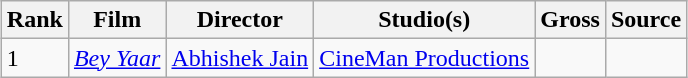<table class="wikitable sortable" style="margin:auto; margin:auto;">
<tr>
<th>Rank</th>
<th>Film</th>
<th>Director</th>
<th>Studio(s)</th>
<th>Gross</th>
<th>Source</th>
</tr>
<tr>
<td>1</td>
<td><em><a href='#'>Bey Yaar</a></em></td>
<td><a href='#'>Abhishek Jain</a></td>
<td><a href='#'>CineMan Productions</a></td>
<td></td>
<td></td>
</tr>
</table>
